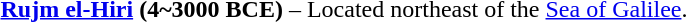<table border="0">
<tr>
<td></td>
<td><strong><a href='#'>Rujm el-Hiri</a> (4~3000 BCE)</strong> – Located northeast of the <a href='#'>Sea of Galilee</a>.</td>
</tr>
</table>
